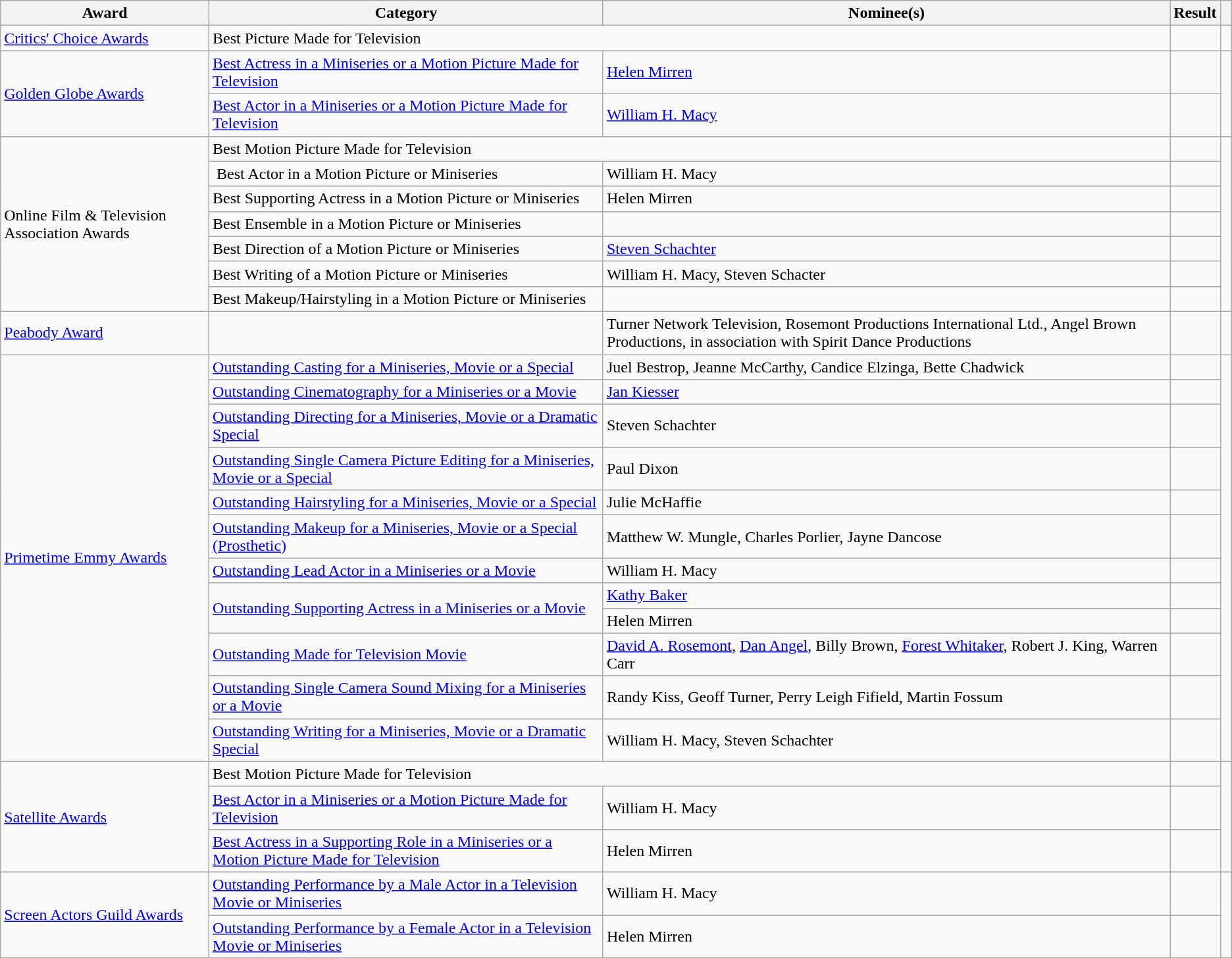<table class="wikitable">
<tr>
<th>Award</th>
<th>Category</th>
<th>Nominee(s)</th>
<th>Result</th>
<th></th>
</tr>
<tr>
<td><a href='#'>Critics' Choice Awards</a></td>
<td colspan="2">Best Picture Made for Television</td>
<td></td>
<td align="center"></td>
</tr>
<tr>
<td rowspan="2"><a href='#'>Golden Globe Awards</a></td>
<td><a href='#'>Best Actress in a Miniseries or a Motion Picture Made for Television</a></td>
<td><a href='#'>Helen Mirren</a></td>
<td></td>
<td align="center" rowspan="2"> </td>
</tr>
<tr>
<td><a href='#'>Best Actor in a Miniseries or a Motion Picture Made for Television</a></td>
<td><a href='#'>William H. Macy</a></td>
<td></td>
</tr>
<tr>
<td rowspan="7">Online Film & Television Association Awards</td>
<td colspan="2">Best Motion Picture Made for Television</td>
<td></td>
<td align="center" rowspan="7"></td>
</tr>
<tr>
<td> Best Actor in a Motion Picture or Miniseries</td>
<td>William H. Macy</td>
<td></td>
</tr>
<tr>
<td>Best Supporting Actress in a Motion Picture or Miniseries</td>
<td>Helen Mirren</td>
<td></td>
</tr>
<tr  >
<td>Best Ensemble in a Motion Picture or Miniseries</td>
<td></td>
<td></td>
</tr>
<tr>
<td>Best Direction of a Motion Picture or Miniseries</td>
<td><a href='#'>Steven Schachter</a> </td>
<td></td>
</tr>
<tr>
<td>Best Writing of a Motion Picture or Miniseries</td>
<td>William H. Macy, Steven Schacter </td>
<td> </td>
</tr>
<tr>
<td>Best Makeup/Hairstyling in a Motion Picture or Miniseries</td>
<td></td>
<td></td>
</tr>
<tr>
<td><a href='#'>Peabody Award</a></td>
<td></td>
<td>Turner Network Television, Rosemont Productions International Ltd., Angel Brown Productions, in association with Spirit Dance Productions</td>
<td></td>
<td align="center"></td>
</tr>
<tr>
<td rowspan="12"><a href='#'>Primetime Emmy Awards</a></td>
<td><a href='#'>Outstanding Casting for a Miniseries, Movie or a Special</a></td>
<td>Juel Bestrop, Jeanne McCarthy, Candice Elzinga, Bette Chadwick</td>
<td></td>
<td rowspan="12" align="center"></td>
</tr>
<tr  >
<td><a href='#'>Outstanding Cinematography for a Miniseries or a Movie</a></td>
<td><a href='#'>Jan Kiesser</a></td>
<td> </td>
</tr>
<tr>
<td><a href='#'>Outstanding Directing for a Miniseries, Movie or a Dramatic Special</a></td>
<td>Steven Schachter  </td>
<td></td>
</tr>
<tr>
<td><a href='#'>Outstanding Single Camera Picture Editing for a Miniseries, Movie or a Special</a></td>
<td>Paul Dixon</td>
<td></td>
</tr>
<tr>
<td><a href='#'>Outstanding Hairstyling for a Miniseries, Movie or a Special</a></td>
<td>Julie McHaffie</td>
<td></td>
</tr>
<tr>
<td><a href='#'>Outstanding Makeup for a Miniseries, Movie or a Special (Prosthetic)</a></td>
<td>Matthew W. Mungle, Charles Porlier, Jayne Dancose</td>
<td></td>
</tr>
<tr  >
<td><a href='#'>Outstanding Lead Actor in a Miniseries or a Movie</a></td>
<td>William H. Macy</td>
<td></td>
</tr>
<tr>
<td rowspan="2"><a href='#'>Outstanding Supporting Actress in a Miniseries or a Movie</a></td>
<td><a href='#'>Kathy Baker</a></td>
<td></td>
</tr>
<tr>
<td>Helen Mirren</td>
<td></td>
</tr>
<tr>
<td><a href='#'>Outstanding Made for Television Movie</a></td>
<td><a href='#'>David A. Rosemont</a>, <a href='#'>Dan Angel</a>, Billy Brown, <a href='#'>Forest Whitaker</a>, Robert J. King, Warren Carr </td>
<td></td>
</tr>
<tr>
<td><a href='#'>Outstanding Single Camera Sound Mixing for a Miniseries or a Movie</a></td>
<td>Randy Kiss, Geoff Turner, Perry Leigh Fifield, Martin Fossum</td>
<td></td>
</tr>
<tr>
<td><a href='#'>Outstanding Writing for a Miniseries, Movie or a Dramatic Special</a></td>
<td>William H. Macy, Steven Schachter</td>
<td></td>
</tr>
<tr>
<td rowspan="3"><a href='#'>Satellite Awards</a></td>
<td colspan="2">Best Motion Picture Made for Television</td>
<td></td>
<td rowspan="3" align="center"></td>
</tr>
<tr>
<td><a href='#'>Best Actor in a Miniseries or a Motion Picture Made for Television</a></td>
<td>William H. Macy</td>
<td></td>
</tr>
<tr>
<td><a href='#'>Best Actress in a Supporting Role in a Miniseries or a Motion Picture Made for Television</a></td>
<td>Helen Mirren</td>
<td></td>
</tr>
<tr>
<td rowspan="2"><a href='#'>Screen Actors Guild Awards</a></td>
<td><a href='#'>Outstanding Performance by a Male Actor in a Television Movie or Miniseries</a></td>
<td>William H. Macy</td>
<td></td>
<td align="center" rowspan="2"></td>
</tr>
<tr>
<td><a href='#'>Outstanding Performance by a Female Actor in a Television Movie or Miniseries</a></td>
<td>Helen Mirren</td>
<td></td>
</tr>
</table>
